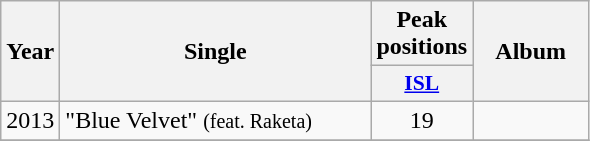<table class="wikitable">
<tr>
<th align="center" rowspan="2" width="10">Year</th>
<th align="center" rowspan="2" width="200">Single</th>
<th align="center" colspan="1" width="20">Peak positions</th>
<th align="center" rowspan="2" width="70">Album</th>
</tr>
<tr>
<th scope="col" style="width:3em;font-size:90%;"><a href='#'>ISL</a><br></th>
</tr>
<tr>
<td style="text-align:center;">2013</td>
<td>"Blue Velvet" <small>(feat. Raketa)</small></td>
<td style="text-align:center;">19</td>
<td style="text-align:center;"></td>
</tr>
<tr>
</tr>
</table>
